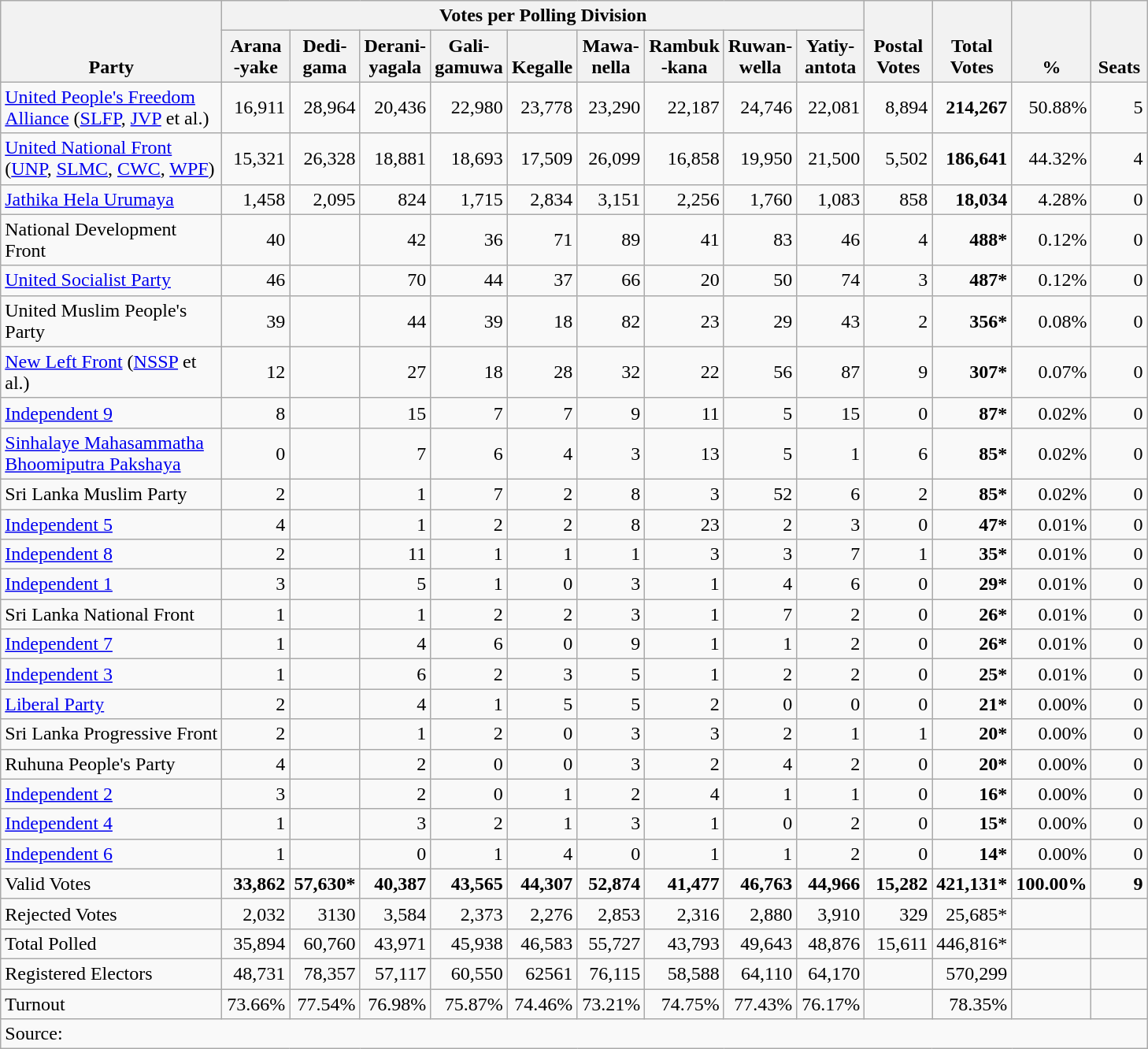<table class="wikitable" border="1" style="text-align:right;">
<tr>
<th align=left valign=bottom rowspan=2 width="180">Party</th>
<th colspan=9>Votes per Polling Division</th>
<th align=center valign=bottom rowspan=2 width="50">Postal<br>Votes</th>
<th align=center valign=bottom rowspan=2 width="50">Total Votes</th>
<th align=center valign=bottom rowspan=2 width="50">%</th>
<th align=center valign=bottom rowspan=2 width="40">Seats</th>
</tr>
<tr>
<th align=center valign=bottom width="50">Arana<br>-yake</th>
<th align=center valign=bottom width="50">Dedi-<br>gama</th>
<th align=center valign=bottom width="50">Derani-<br>yagala</th>
<th align=center valign=bottom width="50">Gali-<br>gamuwa</th>
<th align=center valign=bottom width="50">Kegalle</th>
<th align=center valign=bottom width="50">Mawa-<br>nella</th>
<th align=center valign=bottom width="50">Rambuk<br>-kana</th>
<th align=center valign=bottom width="50">Ruwan-<br>wella</th>
<th align=center valign=bottom width="50">Yatiy-<br>antota</th>
</tr>
<tr>
<td align=left><a href='#'>United People's Freedom Alliance</a> (<a href='#'>SLFP</a>, <a href='#'>JVP</a> et al.)</td>
<td>16,911</td>
<td>28,964</td>
<td>20,436</td>
<td>22,980</td>
<td>23,778</td>
<td>23,290</td>
<td>22,187</td>
<td>24,746</td>
<td>22,081</td>
<td>8,894</td>
<td><strong>214,267</strong></td>
<td>50.88%</td>
<td>5</td>
</tr>
<tr>
<td align=left><a href='#'>United National Front</a><br>(<a href='#'>UNP</a>, <a href='#'>SLMC</a>, <a href='#'>CWC</a>, <a href='#'>WPF</a>)</td>
<td>15,321</td>
<td>26,328</td>
<td>18,881</td>
<td>18,693</td>
<td>17,509</td>
<td>26,099</td>
<td>16,858</td>
<td>19,950</td>
<td>21,500</td>
<td>5,502</td>
<td><strong>186,641</strong></td>
<td>44.32%</td>
<td>4</td>
</tr>
<tr>
<td align=left><a href='#'>Jathika Hela Urumaya</a></td>
<td>1,458</td>
<td>2,095</td>
<td>824</td>
<td>1,715</td>
<td>2,834</td>
<td>3,151</td>
<td>2,256</td>
<td>1,760</td>
<td>1,083</td>
<td>858</td>
<td><strong>18,034</strong></td>
<td>4.28%</td>
<td>0</td>
</tr>
<tr>
<td align=left>National Development Front</td>
<td>40</td>
<td></td>
<td>42</td>
<td>36</td>
<td>71</td>
<td>89</td>
<td>41</td>
<td>83</td>
<td>46</td>
<td>4</td>
<td><strong>488*</strong></td>
<td>0.12%</td>
<td>0</td>
</tr>
<tr>
<td align=left><a href='#'>United Socialist Party</a></td>
<td>46</td>
<td></td>
<td>70</td>
<td>44</td>
<td>37</td>
<td>66</td>
<td>20</td>
<td>50</td>
<td>74</td>
<td>3</td>
<td><strong>487*</strong></td>
<td>0.12%</td>
<td>0</td>
</tr>
<tr>
<td align=left>United Muslim People's Party</td>
<td>39</td>
<td></td>
<td>44</td>
<td>39</td>
<td>18</td>
<td>82</td>
<td>23</td>
<td>29</td>
<td>43</td>
<td>2</td>
<td><strong>356*</strong></td>
<td>0.08%</td>
<td>0</td>
</tr>
<tr>
<td align=left><a href='#'>New Left Front</a> (<a href='#'>NSSP</a> et al.)</td>
<td>12</td>
<td></td>
<td>27</td>
<td>18</td>
<td>28</td>
<td>32</td>
<td>22</td>
<td>56</td>
<td>87</td>
<td>9</td>
<td><strong>307*</strong></td>
<td>0.07%</td>
<td>0</td>
</tr>
<tr>
<td align=left><a href='#'>Independent 9</a></td>
<td>8</td>
<td></td>
<td>15</td>
<td>7</td>
<td>7</td>
<td>9</td>
<td>11</td>
<td>5</td>
<td>15</td>
<td>0</td>
<td><strong>87*</strong></td>
<td>0.02%</td>
<td>0</td>
</tr>
<tr>
<td align=left><a href='#'>Sinhalaye Mahasammatha Bhoomiputra Pakshaya</a></td>
<td>0</td>
<td></td>
<td>7</td>
<td>6</td>
<td>4</td>
<td>3</td>
<td>13</td>
<td>5</td>
<td>1</td>
<td>6</td>
<td><strong>85*</strong></td>
<td>0.02%</td>
<td>0</td>
</tr>
<tr>
<td align=left>Sri Lanka Muslim Party</td>
<td>2</td>
<td></td>
<td>1</td>
<td>7</td>
<td>2</td>
<td>8</td>
<td>3</td>
<td>52</td>
<td>6</td>
<td>2</td>
<td><strong>85*</strong></td>
<td>0.02%</td>
<td>0</td>
</tr>
<tr>
<td align=left><a href='#'>Independent 5</a></td>
<td>4</td>
<td></td>
<td>1</td>
<td>2</td>
<td>2</td>
<td>8</td>
<td>23</td>
<td>2</td>
<td>3</td>
<td>0</td>
<td><strong>47*</strong></td>
<td>0.01%</td>
<td>0</td>
</tr>
<tr>
<td align=left><a href='#'>Independent 8</a></td>
<td>2</td>
<td></td>
<td>11</td>
<td>1</td>
<td>1</td>
<td>1</td>
<td>3</td>
<td>3</td>
<td>7</td>
<td>1</td>
<td><strong>35*</strong></td>
<td>0.01%</td>
<td>0</td>
</tr>
<tr>
<td align=left><a href='#'>Independent 1</a></td>
<td>3</td>
<td></td>
<td>5</td>
<td>1</td>
<td>0</td>
<td>3</td>
<td>1</td>
<td>4</td>
<td>6</td>
<td>0</td>
<td><strong>29*</strong></td>
<td>0.01%</td>
<td>0</td>
</tr>
<tr>
<td align=left>Sri Lanka National Front</td>
<td>1</td>
<td></td>
<td>1</td>
<td>2</td>
<td>2</td>
<td>3</td>
<td>1</td>
<td>7</td>
<td>2</td>
<td>0</td>
<td><strong>26*</strong></td>
<td>0.01%</td>
<td>0</td>
</tr>
<tr>
<td align=left><a href='#'>Independent 7</a></td>
<td>1</td>
<td></td>
<td>4</td>
<td>6</td>
<td>0</td>
<td>9</td>
<td>1</td>
<td>1</td>
<td>2</td>
<td>0</td>
<td><strong>26*</strong></td>
<td>0.01%</td>
<td>0</td>
</tr>
<tr>
<td align=left><a href='#'>Independent 3</a></td>
<td>1</td>
<td></td>
<td>6</td>
<td>2</td>
<td>3</td>
<td>5</td>
<td>1</td>
<td>2</td>
<td>2</td>
<td>0</td>
<td><strong>25*</strong></td>
<td>0.01%</td>
<td>0</td>
</tr>
<tr>
<td align=left><a href='#'>Liberal Party</a></td>
<td>2</td>
<td></td>
<td>4</td>
<td>1</td>
<td>5</td>
<td>5</td>
<td>2</td>
<td>0</td>
<td>0</td>
<td>0</td>
<td><strong>21*</strong></td>
<td>0.00%</td>
<td>0</td>
</tr>
<tr>
<td align=left>Sri Lanka Progressive Front</td>
<td>2</td>
<td></td>
<td>1</td>
<td>2</td>
<td>0</td>
<td>3</td>
<td>3</td>
<td>2</td>
<td>1</td>
<td>1</td>
<td><strong>20*</strong></td>
<td>0.00%</td>
<td>0</td>
</tr>
<tr>
<td align=left>Ruhuna People's Party</td>
<td>4</td>
<td></td>
<td>2</td>
<td>0</td>
<td>0</td>
<td>3</td>
<td>2</td>
<td>4</td>
<td>2</td>
<td>0</td>
<td><strong>20*</strong></td>
<td>0.00%</td>
<td>0</td>
</tr>
<tr>
<td align=left><a href='#'>Independent 2</a></td>
<td>3</td>
<td></td>
<td>2</td>
<td>0</td>
<td>1</td>
<td>2</td>
<td>4</td>
<td>1</td>
<td>1</td>
<td>0</td>
<td><strong>16*</strong></td>
<td>0.00%</td>
<td>0</td>
</tr>
<tr>
<td align=left><a href='#'>Independent 4</a></td>
<td>1</td>
<td></td>
<td>3</td>
<td>2</td>
<td>1</td>
<td>3</td>
<td>1</td>
<td>0</td>
<td>2</td>
<td>0</td>
<td><strong>15*</strong></td>
<td>0.00%</td>
<td>0</td>
</tr>
<tr>
<td align=left><a href='#'>Independent 6</a></td>
<td>1</td>
<td></td>
<td>0</td>
<td>1</td>
<td>4</td>
<td>0</td>
<td>1</td>
<td>1</td>
<td>2</td>
<td>0</td>
<td><strong>14*</strong></td>
<td>0.00%</td>
<td>0</td>
</tr>
<tr>
<td align=left>Valid Votes</td>
<td><strong>33,862</strong></td>
<td><strong>57,630*</strong></td>
<td><strong>40,387</strong></td>
<td><strong>43,565</strong></td>
<td><strong>44,307</strong></td>
<td><strong>52,874</strong></td>
<td><strong>41,477</strong></td>
<td><strong>46,763</strong></td>
<td><strong>44,966</strong></td>
<td><strong>15,282</strong></td>
<td><strong>421,131*</strong></td>
<td><strong>100.00%</strong></td>
<td><strong>9</strong></td>
</tr>
<tr>
<td align=left>Rejected Votes</td>
<td>2,032</td>
<td>3130</td>
<td>3,584</td>
<td>2,373</td>
<td>2,276</td>
<td>2,853</td>
<td>2,316</td>
<td>2,880</td>
<td>3,910</td>
<td>329</td>
<td>25,685*</td>
<td></td>
<td></td>
</tr>
<tr>
<td align=left>Total Polled</td>
<td>35,894</td>
<td>60,760</td>
<td>43,971</td>
<td>45,938</td>
<td>46,583</td>
<td>55,727</td>
<td>43,793</td>
<td>49,643</td>
<td>48,876</td>
<td>15,611</td>
<td>446,816*</td>
<td></td>
<td></td>
</tr>
<tr>
<td align=left>Registered Electors</td>
<td>48,731</td>
<td>78,357</td>
<td>57,117</td>
<td>60,550</td>
<td>62561</td>
<td>76,115</td>
<td>58,588</td>
<td>64,110</td>
<td>64,170</td>
<td></td>
<td>570,299</td>
<td></td>
<td></td>
</tr>
<tr>
<td align=left>Turnout</td>
<td>73.66%</td>
<td>77.54%</td>
<td>76.98%</td>
<td>75.87%</td>
<td>74.46%</td>
<td>73.21%</td>
<td>74.75%</td>
<td>77.43%</td>
<td>76.17%</td>
<td></td>
<td>78.35%</td>
<td></td>
<td></td>
</tr>
<tr>
<td align=left colspan=15>Source:</td>
</tr>
</table>
